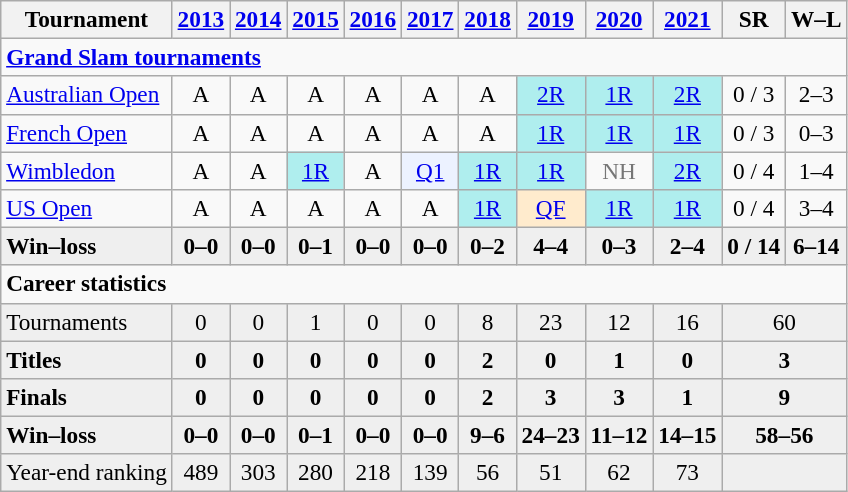<table class=wikitable style=text-align:center;font-size:97%>
<tr>
<th>Tournament</th>
<th><a href='#'>2013</a></th>
<th><a href='#'>2014</a></th>
<th><a href='#'>2015</a></th>
<th><a href='#'>2016</a></th>
<th><a href='#'>2017</a></th>
<th><a href='#'>2018</a></th>
<th><a href='#'>2019</a></th>
<th><a href='#'>2020</a></th>
<th><a href='#'>2021</a></th>
<th>SR</th>
<th>W–L</th>
</tr>
<tr>
<td colspan=12 align=left><strong><a href='#'>Grand Slam tournaments</a></strong></td>
</tr>
<tr>
<td align=left><a href='#'>Australian Open</a></td>
<td>A</td>
<td>A</td>
<td>A</td>
<td>A</td>
<td>A</td>
<td>A</td>
<td bgcolor=afeeee><a href='#'>2R</a></td>
<td bgcolor=afeeee><a href='#'>1R</a></td>
<td bgcolor=afeeee><a href='#'>2R</a></td>
<td>0 / 3</td>
<td>2–3</td>
</tr>
<tr>
<td align=left><a href='#'>French Open</a></td>
<td>A</td>
<td>A</td>
<td>A</td>
<td>A</td>
<td>A</td>
<td>A</td>
<td bgcolor=afeeee><a href='#'>1R</a></td>
<td bgcolor=afeeee><a href='#'>1R</a></td>
<td bgcolor=afeeee><a href='#'>1R</a></td>
<td>0 / 3</td>
<td>0–3</td>
</tr>
<tr>
<td align=left><a href='#'>Wimbledon</a></td>
<td>A</td>
<td>A</td>
<td bgcolor=afeeee><a href='#'>1R</a></td>
<td>A</td>
<td bgcolor=ecf2ff><a href='#'>Q1</a></td>
<td bgcolor=afeeee><a href='#'>1R</a></td>
<td bgcolor=afeeee><a href='#'>1R</a></td>
<td style=color:#767676>NH</td>
<td bgcolor=afeeee><a href='#'>2R</a></td>
<td>0 / 4</td>
<td>1–4</td>
</tr>
<tr>
<td align=left><a href='#'>US Open</a></td>
<td>A</td>
<td>A</td>
<td>A</td>
<td>A</td>
<td>A</td>
<td bgcolor=afeeee><a href='#'>1R</a></td>
<td bgcolor=ffebcd><a href='#'>QF</a></td>
<td bgcolor=afeeee><a href='#'>1R</a></td>
<td bgcolor=afeeee><a href='#'>1R</a></td>
<td>0 / 4</td>
<td>3–4</td>
</tr>
<tr style=font-weight:bold;background:#efefef>
<td align=left>Win–loss</td>
<td>0–0</td>
<td>0–0</td>
<td>0–1</td>
<td>0–0</td>
<td>0–0</td>
<td>0–2</td>
<td>4–4</td>
<td>0–3</td>
<td>2–4</td>
<td>0 / 14</td>
<td>6–14</td>
</tr>
<tr>
<td colspan=12 align=left><strong>Career statistics</strong></td>
</tr>
<tr bgcolor=efefef>
<td align=left>Tournaments</td>
<td>0</td>
<td>0</td>
<td>1</td>
<td>0</td>
<td>0</td>
<td>8</td>
<td>23</td>
<td>12</td>
<td>16</td>
<td colspan=2>60</td>
</tr>
<tr style=font-weight:bold;background:#efefef>
<td style=text-align:left>Titles</td>
<td>0</td>
<td>0</td>
<td>0</td>
<td>0</td>
<td>0</td>
<td>2</td>
<td>0</td>
<td>1</td>
<td>0</td>
<td colspan=2>3</td>
</tr>
<tr style=font-weight:bold;background:#efefef>
<td style=text-align:left>Finals</td>
<td>0</td>
<td>0</td>
<td>0</td>
<td>0</td>
<td>0</td>
<td>2</td>
<td>3</td>
<td>3</td>
<td>1</td>
<td colspan=2>9</td>
</tr>
<tr style=font-weight:bold;background:#efefef>
<td align=left>Win–loss</td>
<td>0–0</td>
<td>0–0</td>
<td>0–1</td>
<td>0–0</td>
<td>0–0</td>
<td>9–6</td>
<td>24–23</td>
<td>11–12</td>
<td>14–15</td>
<td colspan=2>58–56</td>
</tr>
<tr bgcolor=efefef>
<td align=left>Year-end ranking</td>
<td>489</td>
<td>303</td>
<td>280</td>
<td>218</td>
<td>139</td>
<td>56</td>
<td>51</td>
<td>62</td>
<td>73</td>
<td colspan=2></td>
</tr>
</table>
